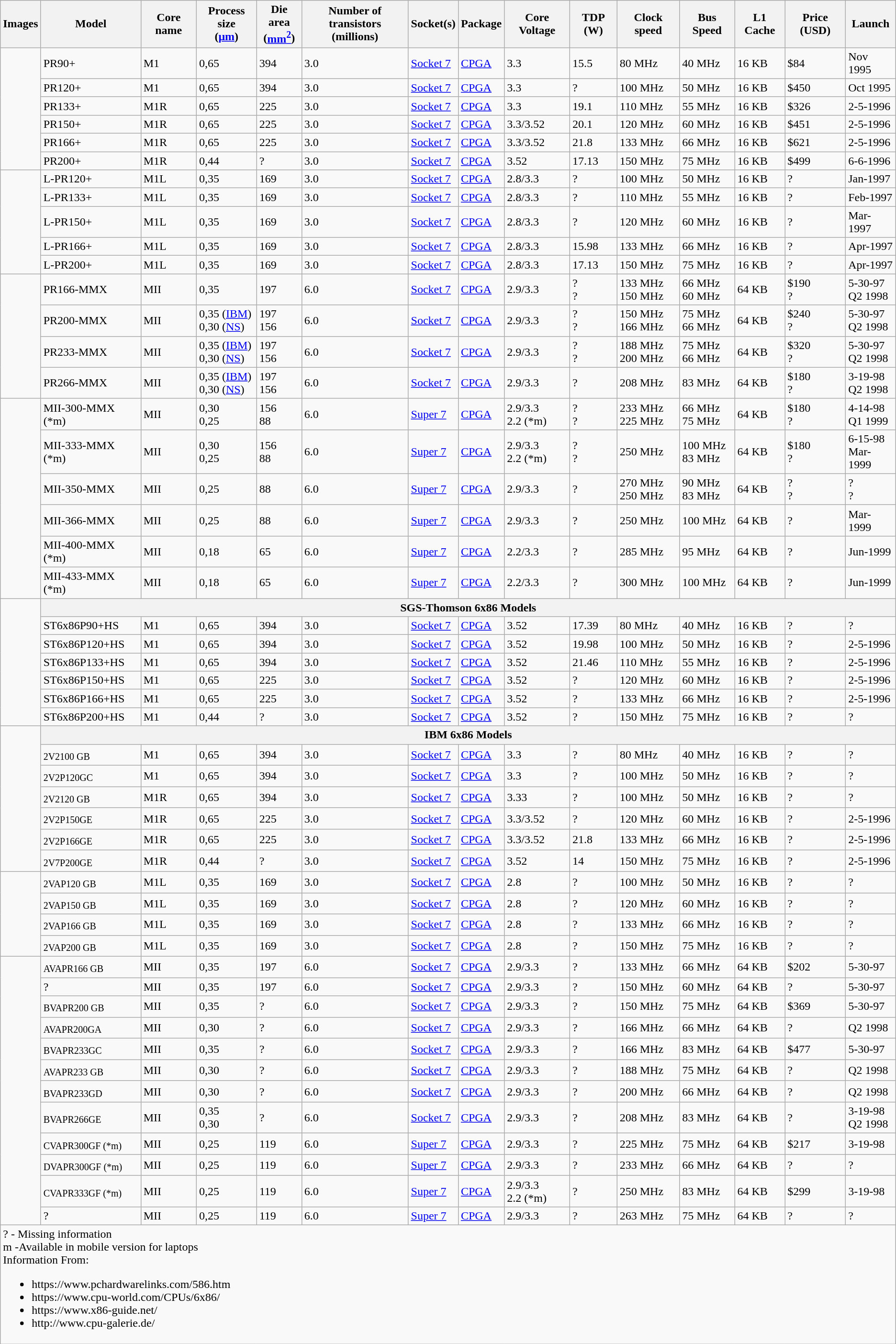<table class="wikitable mw-collapsible mw-collapsed">
<tr>
<th>Images</th>
<th>Model</th>
<th>Core name</th>
<th>Process size<br>(<a href='#'>μm</a>)</th>
<th>Die area<br>(<a href='#'>mm<sup>2</sup></a>)</th>
<th>Number of transistors<br>(millions)</th>
<th>Socket(s)</th>
<th>Package</th>
<th>Core Voltage</th>
<th>TDP (W)</th>
<th>Clock speed</th>
<th>Bus Speed</th>
<th>L1 Cache</th>
<th>Price (USD)</th>
<th>Launch</th>
</tr>
<tr>
<td rowspan="6"></td>
<td>PR90+</td>
<td>M1</td>
<td>0,65</td>
<td>394</td>
<td>3.0</td>
<td><a href='#'>Socket 7</a></td>
<td><a href='#'>CPGA</a></td>
<td>3.3</td>
<td>15.5</td>
<td>80 MHz</td>
<td>40 MHz</td>
<td>16 KB</td>
<td>$84</td>
<td>Nov 1995</td>
</tr>
<tr>
<td>PR120+</td>
<td>M1</td>
<td>0,65</td>
<td>394</td>
<td>3.0</td>
<td><a href='#'>Socket 7</a></td>
<td><a href='#'>CPGA</a></td>
<td>3.3</td>
<td>?</td>
<td>100 MHz</td>
<td>50 MHz</td>
<td>16 KB</td>
<td>$450</td>
<td>Oct 1995</td>
</tr>
<tr>
<td>PR133+</td>
<td>M1R</td>
<td>0,65</td>
<td>225</td>
<td>3.0</td>
<td><a href='#'>Socket 7</a></td>
<td><a href='#'>CPGA</a></td>
<td>3.3</td>
<td>19.1</td>
<td>110 MHz</td>
<td>55 MHz</td>
<td>16 KB</td>
<td>$326</td>
<td>2-5-1996</td>
</tr>
<tr>
<td>PR150+</td>
<td>M1R</td>
<td>0,65</td>
<td>225</td>
<td>3.0</td>
<td><a href='#'>Socket 7</a></td>
<td><a href='#'>CPGA</a></td>
<td>3.3/3.52</td>
<td>20.1</td>
<td>120 MHz</td>
<td>60 MHz</td>
<td>16 KB</td>
<td>$451</td>
<td>2-5-1996</td>
</tr>
<tr>
<td>PR166+</td>
<td>M1R</td>
<td>0,65</td>
<td>225</td>
<td>3.0</td>
<td><a href='#'>Socket 7</a></td>
<td><a href='#'>CPGA</a></td>
<td>3.3/3.52</td>
<td>21.8</td>
<td>133 MHz</td>
<td>66 MHz</td>
<td>16 KB</td>
<td>$621</td>
<td>2-5-1996</td>
</tr>
<tr>
<td>PR200+</td>
<td>M1R</td>
<td>0,44</td>
<td>?</td>
<td>3.0</td>
<td><a href='#'>Socket 7</a></td>
<td><a href='#'>CPGA</a></td>
<td>3.52</td>
<td>17.13</td>
<td>150 MHz</td>
<td>75 MHz</td>
<td>16 KB</td>
<td>$499</td>
<td>6-6-1996</td>
</tr>
<tr>
<td rowspan="5"></td>
<td>L-PR120+</td>
<td>M1L</td>
<td>0,35</td>
<td>169</td>
<td>3.0</td>
<td><a href='#'>Socket 7</a></td>
<td><a href='#'>CPGA</a></td>
<td>2.8/3.3</td>
<td>?</td>
<td>100 MHz</td>
<td>50 MHz</td>
<td>16 KB</td>
<td>?</td>
<td>Jan-1997</td>
</tr>
<tr>
<td>L-PR133+</td>
<td>M1L</td>
<td>0,35</td>
<td>169</td>
<td>3.0</td>
<td><a href='#'>Socket 7</a></td>
<td><a href='#'>CPGA</a></td>
<td>2.8/3.3</td>
<td>?</td>
<td>110 MHz</td>
<td>55 MHz</td>
<td>16 KB</td>
<td>?</td>
<td>Feb-1997</td>
</tr>
<tr>
<td>L-PR150+</td>
<td>M1L</td>
<td>0,35</td>
<td>169</td>
<td>3.0</td>
<td><a href='#'>Socket 7</a></td>
<td><a href='#'>CPGA</a></td>
<td>2.8/3.3</td>
<td>?</td>
<td>120 MHz</td>
<td>60 MHz</td>
<td>16 KB</td>
<td>?</td>
<td>Mar-1997</td>
</tr>
<tr>
<td>L-PR166+</td>
<td>M1L</td>
<td>0,35</td>
<td>169</td>
<td>3.0</td>
<td><a href='#'>Socket 7</a></td>
<td><a href='#'>CPGA</a></td>
<td>2.8/3.3</td>
<td>15.98</td>
<td>133 MHz</td>
<td>66 MHz</td>
<td>16 KB</td>
<td>?</td>
<td>Apr-1997</td>
</tr>
<tr>
<td>L-PR200+</td>
<td>M1L</td>
<td>0,35</td>
<td>169</td>
<td>3.0</td>
<td><a href='#'>Socket 7</a></td>
<td><a href='#'>CPGA</a></td>
<td>2.8/3.3</td>
<td>17.13</td>
<td>150 MHz</td>
<td>75 MHz</td>
<td>16 KB</td>
<td>?</td>
<td>Apr-1997</td>
</tr>
<tr>
<td rowspan="4"></td>
<td>PR166-MMX</td>
<td>MII</td>
<td>0,35</td>
<td>197</td>
<td>6.0</td>
<td><a href='#'>Socket 7</a></td>
<td><a href='#'>CPGA</a></td>
<td>2.9/3.3</td>
<td>?<br>?</td>
<td>133 MHz<br>150 MHz</td>
<td>66 MHz<br>60 MHz</td>
<td>64 KB</td>
<td>$190<br>?</td>
<td>5-30-97<br>Q2 1998</td>
</tr>
<tr>
<td>PR200-MMX</td>
<td>MII</td>
<td>0,35 (<a href='#'>IBM</a>)<br>0,30 (<a href='#'>NS</a>)</td>
<td>197<br>156</td>
<td>6.0</td>
<td><a href='#'>Socket 7</a></td>
<td><a href='#'>CPGA</a></td>
<td>2.9/3.3</td>
<td>?<br>?</td>
<td>150 MHz<br>166 MHz</td>
<td>75 MHz<br>66 MHz</td>
<td>64 KB</td>
<td>$240<br>?</td>
<td>5-30-97<br>Q2 1998</td>
</tr>
<tr>
<td>PR233-MMX</td>
<td>MII</td>
<td>0,35 (<a href='#'>IBM</a>)<br>0,30 (<a href='#'>NS</a>)</td>
<td>197<br>156</td>
<td>6.0</td>
<td><a href='#'>Socket 7</a></td>
<td><a href='#'>CPGA</a></td>
<td>2.9/3.3</td>
<td>?<br>?</td>
<td>188 MHz<br>200 MHz</td>
<td>75 MHz<br>66 MHz</td>
<td>64 KB</td>
<td>$320<br>?</td>
<td>5-30-97<br>Q2 1998</td>
</tr>
<tr>
<td>PR266-MMX</td>
<td>MII</td>
<td>0,35 (<a href='#'>IBM</a>)<br>0,30 (<a href='#'>NS</a>)</td>
<td>197<br>156</td>
<td>6.0</td>
<td><a href='#'>Socket 7</a></td>
<td><a href='#'>CPGA</a></td>
<td>2.9/3.3</td>
<td>?</td>
<td>208 MHz</td>
<td>83 MHz</td>
<td>64 KB</td>
<td>$180<br>?</td>
<td>3-19-98<br>Q2 1998</td>
</tr>
<tr>
<td rowspan="6"></td>
<td>MII-300-MMX (*m)</td>
<td>MII</td>
<td>0,30<br>0,25</td>
<td>156<br>88</td>
<td>6.0</td>
<td><a href='#'>Super 7</a></td>
<td><a href='#'>CPGA</a></td>
<td>2.9/3.3<br>2.2 (*m)</td>
<td>?<br>?</td>
<td>233 MHz<br>225 MHz</td>
<td>66 MHz<br>75 MHz</td>
<td>64 KB</td>
<td>$180<br>?</td>
<td>4-14-98<br>Q1 1999</td>
</tr>
<tr>
<td>MII-333-MMX (*m)</td>
<td>MII</td>
<td>0,30<br>0,25</td>
<td>156<br>88</td>
<td>6.0</td>
<td><a href='#'>Super 7</a></td>
<td><a href='#'>CPGA</a></td>
<td>2.9/3.3<br>2.2 (*m)</td>
<td>?<br>?</td>
<td>250 MHz</td>
<td>100 MHz<br>83 MHz</td>
<td>64 KB</td>
<td>$180<br>?</td>
<td>6-15-98<br>Mar-1999</td>
</tr>
<tr>
<td>MII-350-MMX</td>
<td>MII</td>
<td>0,25</td>
<td>88</td>
<td>6.0</td>
<td><a href='#'>Super 7</a></td>
<td><a href='#'>CPGA</a></td>
<td>2.9/3.3</td>
<td>?</td>
<td>270 MHz<br>250 MHz</td>
<td>90 MHz<br>83 MHz</td>
<td>64 KB</td>
<td>?<br>?</td>
<td>?<br>?</td>
</tr>
<tr>
<td>MII-366-MMX</td>
<td>MII</td>
<td>0,25</td>
<td>88</td>
<td>6.0</td>
<td><a href='#'>Super 7</a></td>
<td><a href='#'>CPGA</a></td>
<td>2.9/3.3</td>
<td>?</td>
<td>250 MHz</td>
<td>100 MHz</td>
<td>64 KB</td>
<td>?</td>
<td>Mar-1999</td>
</tr>
<tr>
<td>MII-400-MMX (*m)</td>
<td>MII</td>
<td>0,18</td>
<td>65</td>
<td>6.0</td>
<td><a href='#'>Super 7</a></td>
<td><a href='#'>CPGA</a></td>
<td>2.2/3.3</td>
<td>?</td>
<td>285 MHz</td>
<td>95 MHz</td>
<td>64 KB</td>
<td>?</td>
<td>Jun-1999</td>
</tr>
<tr>
<td>MII-433-MMX (*m)</td>
<td>MII</td>
<td>0,18</td>
<td>65</td>
<td>6.0</td>
<td><a href='#'>Super 7</a></td>
<td><a href='#'>CPGA</a></td>
<td>2.2/3.3</td>
<td>?</td>
<td>300 MHz</td>
<td>100 MHz</td>
<td>64 KB</td>
<td>?</td>
<td>Jun-1999</td>
</tr>
<tr>
<td rowspan="7"></td>
<th colspan="14">SGS-Thomson 6x86 Models</th>
</tr>
<tr>
<td>ST6x86P90+HS</td>
<td>M1</td>
<td>0,65</td>
<td>394</td>
<td>3.0</td>
<td><a href='#'>Socket 7</a></td>
<td><a href='#'>CPGA</a></td>
<td>3.52</td>
<td>17.39</td>
<td>80 MHz</td>
<td>40 MHz</td>
<td>16 KB</td>
<td>?</td>
<td>?</td>
</tr>
<tr>
<td>ST6x86P120+HS</td>
<td>M1</td>
<td>0,65</td>
<td>394</td>
<td>3.0</td>
<td><a href='#'>Socket 7</a></td>
<td><a href='#'>CPGA</a></td>
<td>3.52</td>
<td>19.98</td>
<td>100 MHz</td>
<td>50 MHz</td>
<td>16 KB</td>
<td>?</td>
<td>2-5-1996</td>
</tr>
<tr>
<td>ST6x86P133+HS</td>
<td>M1</td>
<td>0,65</td>
<td>394</td>
<td>3.0</td>
<td><a href='#'>Socket 7</a></td>
<td><a href='#'>CPGA</a></td>
<td>3.52</td>
<td>21.46</td>
<td>110 MHz</td>
<td>55 MHz</td>
<td>16 KB</td>
<td>?</td>
<td>2-5-1996</td>
</tr>
<tr>
<td>ST6x86P150+HS</td>
<td>M1</td>
<td>0,65</td>
<td>225</td>
<td>3.0</td>
<td><a href='#'>Socket 7</a></td>
<td><a href='#'>CPGA</a></td>
<td>3.52</td>
<td>?</td>
<td>120 MHz</td>
<td>60 MHz</td>
<td>16 KB</td>
<td>?</td>
<td>2-5-1996</td>
</tr>
<tr>
<td>ST6x86P166+HS</td>
<td>M1</td>
<td>0,65</td>
<td>225</td>
<td>3.0</td>
<td><a href='#'>Socket 7</a></td>
<td><a href='#'>CPGA</a></td>
<td>3.52</td>
<td>?</td>
<td>133 MHz</td>
<td>66 MHz</td>
<td>16 KB</td>
<td>?</td>
<td>2-5-1996</td>
</tr>
<tr>
<td>ST6x86P200+HS</td>
<td>M1</td>
<td>0,44</td>
<td>?</td>
<td>3.0</td>
<td><a href='#'>Socket 7</a></td>
<td><a href='#'>CPGA</a></td>
<td>3.52</td>
<td>?</td>
<td>150 MHz</td>
<td>75 MHz</td>
<td>16 KB</td>
<td>?</td>
<td>?</td>
</tr>
<tr>
<td rowspan="7"></td>
<th colspan="14">IBM 6x86 Models</th>
</tr>
<tr>
<td><sub>2V2100 GB</sub></td>
<td>M1</td>
<td>0,65</td>
<td>394</td>
<td>3.0</td>
<td><a href='#'>Socket 7</a></td>
<td><a href='#'>CPGA</a></td>
<td>3.3</td>
<td>?</td>
<td>80 MHz</td>
<td>40 MHz</td>
<td>16 KB</td>
<td>?</td>
<td>?</td>
</tr>
<tr>
<td><sub>2V2P120GC</sub></td>
<td>M1</td>
<td>0,65</td>
<td>394</td>
<td>3.0</td>
<td><a href='#'>Socket 7</a></td>
<td><a href='#'>CPGA</a></td>
<td>3.3</td>
<td>?</td>
<td>100 MHz</td>
<td>50 MHz</td>
<td>16 KB</td>
<td>?</td>
<td>?</td>
</tr>
<tr>
<td><sub>2V2120 GB</sub></td>
<td>M1R</td>
<td>0,65</td>
<td>394</td>
<td>3.0</td>
<td><a href='#'>Socket 7</a></td>
<td><a href='#'>CPGA</a></td>
<td>3.33</td>
<td>?</td>
<td>100 MHz</td>
<td>50 MHz</td>
<td>16 KB</td>
<td>?</td>
<td>?</td>
</tr>
<tr>
<td><sub>2V2P150GE</sub></td>
<td>M1R</td>
<td>0,65</td>
<td>225</td>
<td>3.0</td>
<td><a href='#'>Socket 7</a></td>
<td><a href='#'>CPGA</a></td>
<td>3.3/3.52</td>
<td>?</td>
<td>120 MHz</td>
<td>60 MHz</td>
<td>16 KB</td>
<td>?</td>
<td>2-5-1996</td>
</tr>
<tr>
<td><sub>2V2P166GE</sub></td>
<td>M1R</td>
<td>0,65</td>
<td>225</td>
<td>3.0</td>
<td><a href='#'>Socket 7</a></td>
<td><a href='#'>CPGA</a></td>
<td>3.3/3.52</td>
<td>21.8</td>
<td>133 MHz</td>
<td>66 MHz</td>
<td>16 KB</td>
<td>?</td>
<td>2-5-1996</td>
</tr>
<tr>
<td><sub>2V7P200GE</sub></td>
<td>M1R</td>
<td>0,44</td>
<td>?</td>
<td>3.0</td>
<td><a href='#'>Socket 7</a></td>
<td><a href='#'>CPGA</a></td>
<td>3.52</td>
<td>14</td>
<td>150 MHz</td>
<td>75 MHz</td>
<td>16 KB</td>
<td>?</td>
<td>2-5-1996</td>
</tr>
<tr>
<td rowspan="4"></td>
<td><sub>2VAP120 GB</sub></td>
<td>M1L</td>
<td>0,35</td>
<td>169</td>
<td>3.0</td>
<td><a href='#'>Socket 7</a></td>
<td><a href='#'>CPGA</a></td>
<td>2.8</td>
<td>?</td>
<td>100 MHz</td>
<td>50 MHz</td>
<td>16 KB</td>
<td>?</td>
<td>?</td>
</tr>
<tr>
<td><sub>2VAP150 GB</sub></td>
<td>M1L</td>
<td>0,35</td>
<td>169</td>
<td>3.0</td>
<td><a href='#'>Socket 7</a></td>
<td><a href='#'>CPGA</a></td>
<td>2.8</td>
<td>?</td>
<td>120 MHz</td>
<td>60 MHz</td>
<td>16 KB</td>
<td>?</td>
<td>?</td>
</tr>
<tr>
<td><sub>2VAP166 GB</sub></td>
<td>M1L</td>
<td>0,35</td>
<td>169</td>
<td>3.0</td>
<td><a href='#'>Socket 7</a></td>
<td><a href='#'>CPGA</a></td>
<td>2.8</td>
<td>?</td>
<td>133 MHz</td>
<td>66 MHz</td>
<td>16 KB</td>
<td>?</td>
<td>?</td>
</tr>
<tr>
<td><sub>2VAP200 GB</sub></td>
<td>M1L</td>
<td>0,35</td>
<td>169</td>
<td>3.0</td>
<td><a href='#'>Socket 7</a></td>
<td><a href='#'>CPGA</a></td>
<td>2.8</td>
<td>?</td>
<td>150 MHz</td>
<td>75 MHz</td>
<td>16 KB</td>
<td>?</td>
<td>?</td>
</tr>
<tr>
<td rowspan="12"></td>
<td><sub>AVAPR166 GB</sub></td>
<td>MII</td>
<td>0,35</td>
<td>197</td>
<td>6.0</td>
<td><a href='#'>Socket 7</a></td>
<td><a href='#'>CPGA</a></td>
<td>2.9/3.3</td>
<td>?</td>
<td>133 MHz</td>
<td>66 MHz</td>
<td>64 KB</td>
<td>$202</td>
<td>5-30-97</td>
</tr>
<tr>
<td>?</td>
<td>MII</td>
<td>0,35</td>
<td>197</td>
<td>6.0</td>
<td><a href='#'>Socket 7</a></td>
<td><a href='#'>CPGA</a></td>
<td>2.9/3.3</td>
<td>?</td>
<td>150 MHz</td>
<td>60 MHz</td>
<td>64 KB</td>
<td>?</td>
<td>5-30-97</td>
</tr>
<tr>
<td><sub>BVAPR200 GB</sub></td>
<td>MII</td>
<td>0,35</td>
<td>?</td>
<td>6.0</td>
<td><a href='#'>Socket 7</a></td>
<td><a href='#'>CPGA</a></td>
<td>2.9/3.3</td>
<td>?</td>
<td>150 MHz</td>
<td>75 MHz</td>
<td>64 KB</td>
<td>$369</td>
<td>5-30-97</td>
</tr>
<tr>
<td><sub>AVAPR200GA</sub></td>
<td>MII</td>
<td>0,30</td>
<td>?</td>
<td>6.0</td>
<td><a href='#'>Socket 7</a></td>
<td><a href='#'>CPGA</a></td>
<td>2.9/3.3</td>
<td>?</td>
<td>166 MHz</td>
<td>66 MHz</td>
<td>64 KB</td>
<td>?</td>
<td>Q2 1998</td>
</tr>
<tr>
<td><sub>BVAPR233GC</sub></td>
<td>MII</td>
<td>0,35</td>
<td>?</td>
<td>6.0</td>
<td><a href='#'>Socket 7</a></td>
<td><a href='#'>CPGA</a></td>
<td>2.9/3.3</td>
<td>?</td>
<td>166 MHz</td>
<td>83 MHz</td>
<td>64 KB</td>
<td>$477</td>
<td>5-30-97</td>
</tr>
<tr>
<td><sub>AVAPR233 GB</sub></td>
<td>MII</td>
<td>0,30</td>
<td>?</td>
<td>6.0</td>
<td><a href='#'>Socket 7</a></td>
<td><a href='#'>CPGA</a></td>
<td>2.9/3.3</td>
<td>?</td>
<td>188 MHz</td>
<td>75 MHz</td>
<td>64 KB</td>
<td>?</td>
<td>Q2 1998</td>
</tr>
<tr>
<td><sub>BVAPR233GD</sub></td>
<td>MII</td>
<td>0,30</td>
<td>?</td>
<td>6.0</td>
<td><a href='#'>Socket 7</a></td>
<td><a href='#'>CPGA</a></td>
<td>2.9/3.3</td>
<td>?</td>
<td>200 MHz</td>
<td>66 MHz</td>
<td>64 KB</td>
<td>?</td>
<td>Q2 1998</td>
</tr>
<tr>
<td><sub>BVAPR266GE</sub></td>
<td>MII</td>
<td>0,35<br>0,30</td>
<td>?</td>
<td>6.0</td>
<td><a href='#'>Socket 7</a></td>
<td><a href='#'>CPGA</a></td>
<td>2.9/3.3</td>
<td>?</td>
<td>208 MHz</td>
<td>83 MHz</td>
<td>64 KB</td>
<td>?</td>
<td>3-19-98<br>Q2 1998</td>
</tr>
<tr>
<td><sub>CVAPR300GF (*m)</sub></td>
<td>MII</td>
<td>0,25</td>
<td>119</td>
<td>6.0</td>
<td><a href='#'>Super 7</a></td>
<td><a href='#'>CPGA</a></td>
<td>2.9/3.3</td>
<td>?</td>
<td>225 MHz</td>
<td>75 MHz</td>
<td>64 KB</td>
<td>$217</td>
<td>3-19-98</td>
</tr>
<tr>
<td><sub>DVAPR300GF (*m)</sub></td>
<td>MII</td>
<td>0,25</td>
<td>119</td>
<td>6.0</td>
<td><a href='#'>Super 7</a></td>
<td><a href='#'>CPGA</a></td>
<td>2.9/3.3</td>
<td>?</td>
<td>233 MHz</td>
<td>66 MHz</td>
<td>64 KB</td>
<td>?</td>
<td>?</td>
</tr>
<tr>
<td><sub>CVAPR333GF (*m)</sub></td>
<td>MII</td>
<td>0,25</td>
<td>119</td>
<td>6.0</td>
<td><a href='#'>Super 7</a></td>
<td><a href='#'>CPGA</a></td>
<td>2.9/3.3<br>2.2 (*m)</td>
<td>?</td>
<td>250 MHz</td>
<td>83 MHz</td>
<td>64 KB</td>
<td>$299</td>
<td>3-19-98</td>
</tr>
<tr>
<td>?</td>
<td>MII</td>
<td>0,25</td>
<td>119</td>
<td>6.0</td>
<td><a href='#'>Super 7</a></td>
<td><a href='#'>CPGA</a></td>
<td>2.9/3.3</td>
<td>?</td>
<td>263 MHz</td>
<td>75 MHz</td>
<td>64 KB</td>
<td>?</td>
<td>?</td>
</tr>
<tr>
<td colspan="15">? - Missing information<br>m -Available in mobile version for laptops<br>Information From:<ul><li>https://www.pchardwarelinks.com/586.htm</li><li>https://www.cpu-world.com/CPUs/6x86/</li><li>https://www.x86-guide.net/</li><li>http://www.cpu-galerie.de/</li></ul></td>
</tr>
</table>
